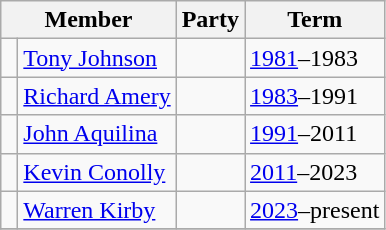<table class="wikitable">
<tr>
<th colspan="2">Member</th>
<th>Party</th>
<th>Term</th>
</tr>
<tr>
<td> </td>
<td><a href='#'>Tony Johnson</a></td>
<td></td>
<td><a href='#'>1981</a>–1983</td>
</tr>
<tr>
<td> </td>
<td><a href='#'>Richard Amery</a></td>
<td></td>
<td><a href='#'>1983</a>–1991</td>
</tr>
<tr>
<td> </td>
<td><a href='#'>John Aquilina</a></td>
<td></td>
<td><a href='#'>1991</a>–2011</td>
</tr>
<tr>
<td> </td>
<td><a href='#'>Kevin Conolly</a></td>
<td></td>
<td><a href='#'>2011</a>–2023</td>
</tr>
<tr>
<td> </td>
<td><a href='#'>Warren Kirby</a></td>
<td></td>
<td><a href='#'>2023</a>–present</td>
</tr>
<tr>
</tr>
</table>
